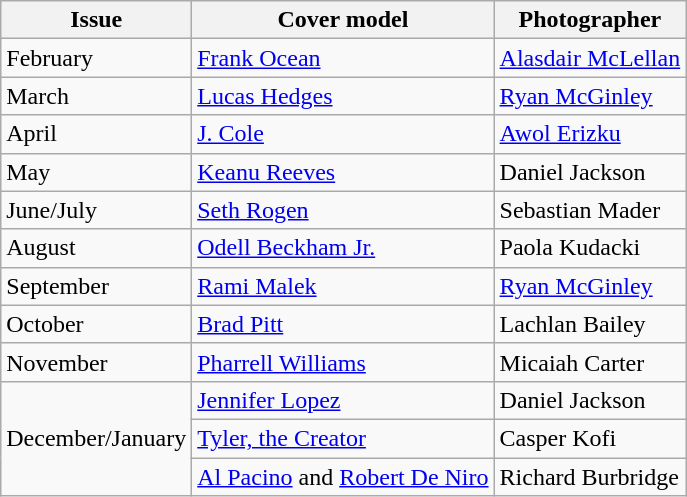<table class="sortable wikitable">
<tr>
<th>Issue</th>
<th>Cover model</th>
<th>Photographer</th>
</tr>
<tr>
<td>February</td>
<td><a href='#'>Frank Ocean</a></td>
<td><a href='#'>Alasdair McLellan</a></td>
</tr>
<tr>
<td>March</td>
<td><a href='#'>Lucas Hedges</a></td>
<td><a href='#'>Ryan McGinley</a></td>
</tr>
<tr>
<td>April</td>
<td><a href='#'>J. Cole</a></td>
<td><a href='#'>Awol Erizku</a></td>
</tr>
<tr>
<td>May</td>
<td><a href='#'>Keanu Reeves</a></td>
<td>Daniel Jackson</td>
</tr>
<tr>
<td>June/July</td>
<td><a href='#'>Seth Rogen</a></td>
<td>Sebastian Mader</td>
</tr>
<tr>
<td>August</td>
<td><a href='#'>Odell Beckham Jr.</a></td>
<td>Paola Kudacki</td>
</tr>
<tr>
<td>September</td>
<td><a href='#'>Rami Malek</a></td>
<td><a href='#'>Ryan McGinley</a></td>
</tr>
<tr>
<td>October</td>
<td><a href='#'>Brad Pitt</a></td>
<td>Lachlan Bailey</td>
</tr>
<tr>
<td>November</td>
<td><a href='#'>Pharrell Williams</a></td>
<td>Micaiah Carter</td>
</tr>
<tr>
<td rowspan=3>December/January</td>
<td><a href='#'>Jennifer Lopez</a></td>
<td>Daniel Jackson</td>
</tr>
<tr>
<td><a href='#'>Tyler, the Creator</a></td>
<td>Casper Kofi</td>
</tr>
<tr>
<td><a href='#'>Al Pacino</a> and <a href='#'>Robert De Niro</a></td>
<td>Richard Burbridge</td>
</tr>
</table>
